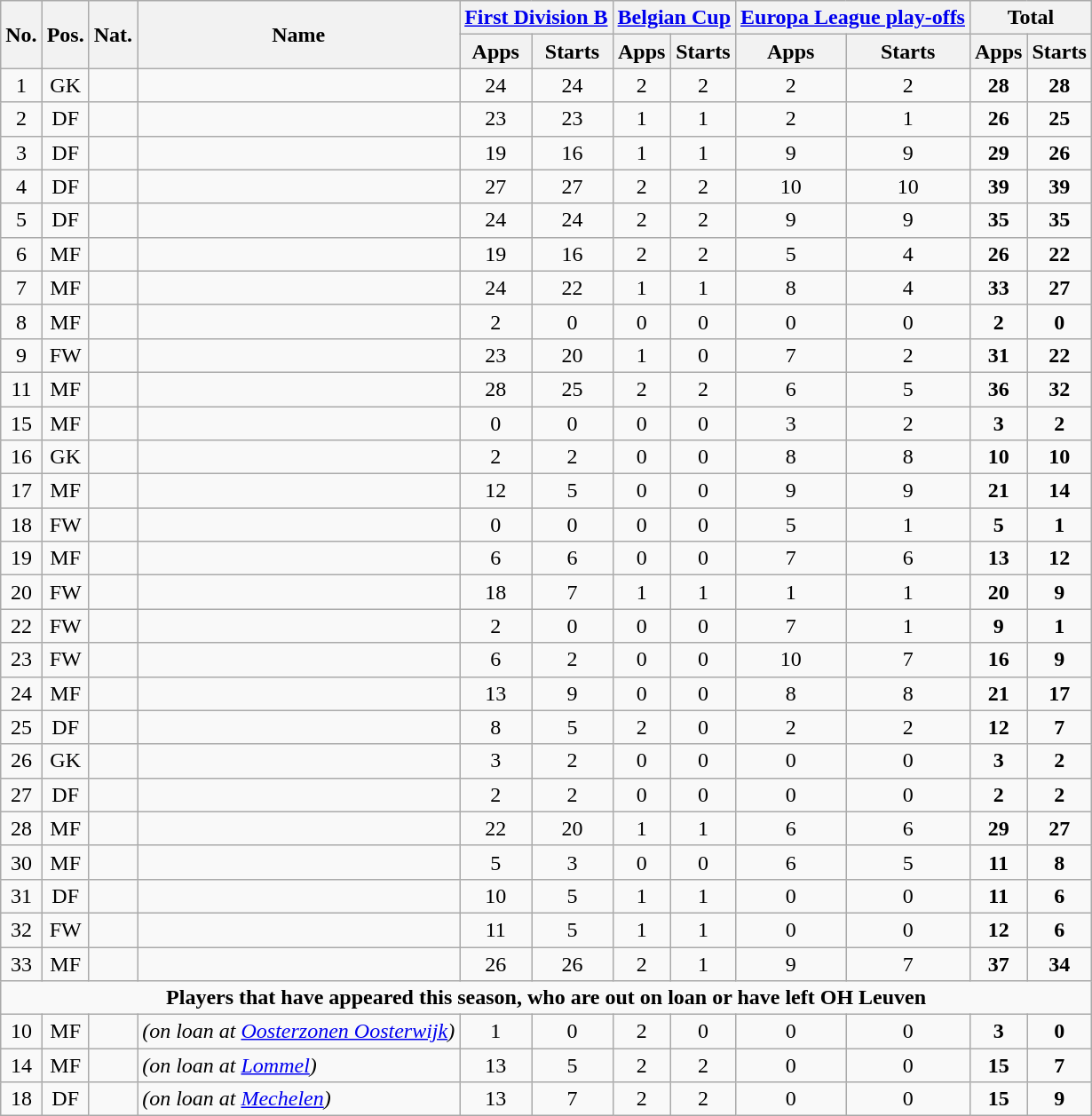<table class="wikitable sortable" style="text-align:center">
<tr>
<th rowspan="2">No.</th>
<th rowspan="2">Pos.</th>
<th rowspan="2">Nat.</th>
<th rowspan="2">Name</th>
<th colspan="2"><a href='#'>First Division B</a></th>
<th colspan="2"><a href='#'>Belgian Cup</a></th>
<th colspan="2"><a href='#'>Europa League play-offs</a></th>
<th colspan="2">Total</th>
</tr>
<tr>
<th>Apps</th>
<th>Starts</th>
<th>Apps</th>
<th>Starts</th>
<th>Apps</th>
<th>Starts</th>
<th>Apps</th>
<th>Starts</th>
</tr>
<tr>
<td>1</td>
<td>GK</td>
<td></td>
<td align=left></td>
<td>24</td>
<td>24</td>
<td>2</td>
<td>2</td>
<td>2</td>
<td>2</td>
<td><strong>28</strong></td>
<td><strong>28</strong></td>
</tr>
<tr>
<td>2</td>
<td>DF</td>
<td></td>
<td align=left></td>
<td>23</td>
<td>23</td>
<td>1</td>
<td>1</td>
<td>2</td>
<td>1</td>
<td><strong>26</strong></td>
<td><strong>25</strong></td>
</tr>
<tr>
<td>3</td>
<td>DF</td>
<td></td>
<td align=left></td>
<td>19</td>
<td>16</td>
<td>1</td>
<td>1</td>
<td>9</td>
<td>9</td>
<td><strong>29</strong></td>
<td><strong>26</strong></td>
</tr>
<tr>
<td>4</td>
<td>DF</td>
<td></td>
<td align=left></td>
<td>27</td>
<td>27</td>
<td>2</td>
<td>2</td>
<td>10</td>
<td>10</td>
<td><strong>39</strong></td>
<td><strong>39</strong></td>
</tr>
<tr>
<td>5</td>
<td>DF</td>
<td></td>
<td align=left></td>
<td>24</td>
<td>24</td>
<td>2</td>
<td>2</td>
<td>9</td>
<td>9</td>
<td><strong>35</strong></td>
<td><strong>35</strong></td>
</tr>
<tr>
<td>6</td>
<td>MF</td>
<td></td>
<td align=left></td>
<td>19</td>
<td>16</td>
<td>2</td>
<td>2</td>
<td>5</td>
<td>4</td>
<td><strong>26</strong></td>
<td><strong>22</strong></td>
</tr>
<tr>
<td>7</td>
<td>MF</td>
<td></td>
<td align=left></td>
<td>24</td>
<td>22</td>
<td>1</td>
<td>1</td>
<td>8</td>
<td>4</td>
<td><strong>33</strong></td>
<td><strong>27</strong></td>
</tr>
<tr>
<td>8</td>
<td>MF</td>
<td></td>
<td align=left></td>
<td>2</td>
<td>0</td>
<td>0</td>
<td>0</td>
<td>0</td>
<td>0</td>
<td><strong>2</strong></td>
<td><strong>0</strong></td>
</tr>
<tr>
<td>9</td>
<td>FW</td>
<td></td>
<td align=left></td>
<td>23</td>
<td>20</td>
<td>1</td>
<td>0</td>
<td>7</td>
<td>2</td>
<td><strong>31</strong></td>
<td><strong>22</strong></td>
</tr>
<tr>
<td>11</td>
<td>MF</td>
<td></td>
<td align=left></td>
<td>28</td>
<td>25</td>
<td>2</td>
<td>2</td>
<td>6</td>
<td>5</td>
<td><strong>36</strong></td>
<td><strong>32</strong></td>
</tr>
<tr>
<td>15</td>
<td>MF</td>
<td></td>
<td align=left></td>
<td>0</td>
<td>0</td>
<td>0</td>
<td>0</td>
<td>3</td>
<td>2</td>
<td><strong>3</strong></td>
<td><strong>2</strong></td>
</tr>
<tr>
<td>16</td>
<td>GK</td>
<td></td>
<td align=left></td>
<td>2</td>
<td>2</td>
<td>0</td>
<td>0</td>
<td>8</td>
<td>8</td>
<td><strong>10</strong></td>
<td><strong>10</strong></td>
</tr>
<tr>
<td>17</td>
<td>MF</td>
<td></td>
<td align=left></td>
<td>12</td>
<td>5</td>
<td>0</td>
<td>0</td>
<td>9</td>
<td>9</td>
<td><strong>21</strong></td>
<td><strong>14</strong></td>
</tr>
<tr>
<td>18</td>
<td>FW</td>
<td></td>
<td align=left></td>
<td>0</td>
<td>0</td>
<td>0</td>
<td>0</td>
<td>5</td>
<td>1</td>
<td><strong>5</strong></td>
<td><strong>1</strong></td>
</tr>
<tr>
<td>19</td>
<td>MF</td>
<td></td>
<td align=left></td>
<td>6</td>
<td>6</td>
<td>0</td>
<td>0</td>
<td>7</td>
<td>6</td>
<td><strong>13</strong></td>
<td><strong>12</strong></td>
</tr>
<tr>
<td>20</td>
<td>FW</td>
<td></td>
<td align=left></td>
<td>18</td>
<td>7</td>
<td>1</td>
<td>1</td>
<td>1</td>
<td>1</td>
<td><strong>20</strong></td>
<td><strong>9</strong></td>
</tr>
<tr>
<td>22</td>
<td>FW</td>
<td></td>
<td align=left></td>
<td>2</td>
<td>0</td>
<td>0</td>
<td>0</td>
<td>7</td>
<td>1</td>
<td><strong>9</strong></td>
<td><strong>1</strong></td>
</tr>
<tr>
<td>23</td>
<td>FW</td>
<td></td>
<td align=left></td>
<td>6</td>
<td>2</td>
<td>0</td>
<td>0</td>
<td>10</td>
<td>7</td>
<td><strong>16</strong></td>
<td><strong>9</strong></td>
</tr>
<tr>
<td>24</td>
<td>MF</td>
<td></td>
<td align=left></td>
<td>13</td>
<td>9</td>
<td>0</td>
<td>0</td>
<td>8</td>
<td>8</td>
<td><strong>21</strong></td>
<td><strong>17</strong></td>
</tr>
<tr>
<td>25</td>
<td>DF</td>
<td></td>
<td align=left></td>
<td>8</td>
<td>5</td>
<td>2</td>
<td>0</td>
<td>2</td>
<td>2</td>
<td><strong>12</strong></td>
<td><strong>7</strong></td>
</tr>
<tr>
<td>26</td>
<td>GK</td>
<td></td>
<td align=left></td>
<td>3</td>
<td>2</td>
<td>0</td>
<td>0</td>
<td>0</td>
<td>0</td>
<td><strong>3</strong></td>
<td><strong>2</strong></td>
</tr>
<tr>
<td>27</td>
<td>DF</td>
<td></td>
<td align=left></td>
<td>2</td>
<td>2</td>
<td>0</td>
<td>0</td>
<td>0</td>
<td>0</td>
<td><strong>2</strong></td>
<td><strong>2</strong></td>
</tr>
<tr>
<td>28</td>
<td>MF</td>
<td></td>
<td align=left></td>
<td>22</td>
<td>20</td>
<td>1</td>
<td>1</td>
<td>6</td>
<td>6</td>
<td><strong>29</strong></td>
<td><strong>27</strong></td>
</tr>
<tr>
<td>30</td>
<td>MF</td>
<td></td>
<td align=left></td>
<td>5</td>
<td>3</td>
<td>0</td>
<td>0</td>
<td>6</td>
<td>5</td>
<td><strong>11</strong></td>
<td><strong>8</strong></td>
</tr>
<tr>
<td>31</td>
<td>DF</td>
<td></td>
<td align=left></td>
<td>10</td>
<td>5</td>
<td>1</td>
<td>1</td>
<td>0</td>
<td>0</td>
<td><strong>11</strong></td>
<td><strong>6</strong></td>
</tr>
<tr>
<td>32</td>
<td>FW</td>
<td></td>
<td align=left></td>
<td>11</td>
<td>5</td>
<td>1</td>
<td>1</td>
<td>0</td>
<td>0</td>
<td><strong>12</strong></td>
<td><strong>6</strong></td>
</tr>
<tr>
<td>33</td>
<td>MF</td>
<td></td>
<td align=left></td>
<td>26</td>
<td>26</td>
<td>2</td>
<td>1</td>
<td>9</td>
<td>7</td>
<td><strong>37</strong></td>
<td><strong>34</strong></td>
</tr>
<tr>
<td colspan="14"><strong>Players that have appeared this season, who are out on loan or have left OH Leuven</strong></td>
</tr>
<tr>
<td>10</td>
<td>MF</td>
<td></td>
<td align=left> <em>(on loan at <a href='#'>Oosterzonen Oosterwijk</a>)</em></td>
<td>1</td>
<td>0</td>
<td>2</td>
<td>0</td>
<td>0</td>
<td>0</td>
<td><strong>3</strong></td>
<td><strong>0</strong></td>
</tr>
<tr>
<td>14</td>
<td>MF</td>
<td></td>
<td align=left> <em>(on loan at <a href='#'>Lommel</a>)</em></td>
<td>13</td>
<td>5</td>
<td>2</td>
<td>2</td>
<td>0</td>
<td>0</td>
<td><strong>15</strong></td>
<td><strong>7</strong></td>
</tr>
<tr>
<td>18</td>
<td>DF</td>
<td></td>
<td align=left> <em>(on loan at <a href='#'>Mechelen</a>)</em></td>
<td>13</td>
<td>7</td>
<td>2</td>
<td>2</td>
<td>0</td>
<td>0</td>
<td><strong>15</strong></td>
<td><strong>9</strong></td>
</tr>
</table>
